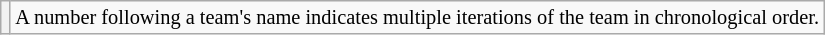<table class="wikitable plainrowheaders" style="font-size:85%">
<tr>
<th scope="row"></th>
<td>A number following a team's name indicates multiple iterations of the team in chronological order.</td>
</tr>
</table>
